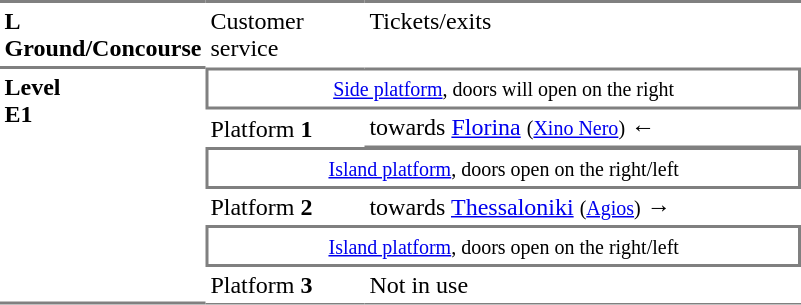<table table border=0 cellspacing=0 cellpadding=3>
<tr>
<td style="border-bottom:solid 2px gray;border-top:solid 2px gray;" width=50 valign=top><strong>L<br>Ground/Concourse</strong></td>
<td style="border-top:solid 2px gray;border-bottom:solid 1px gray;" width=100 valign=top>Customer service</td>
<td style="border-top:solid 2px gray;border-bottom:solid 1px gray;" width=285 valign=top>Tickets/exits</td>
</tr>
<tr>
<td style="border-bottom:solid 2px gray;" rowspan=12 valign=top><strong>Level<br>Ε1</strong></td>
<td style="border-top:solid 1px gray;border-right:solid 2px gray;border-left:solid 2px gray;border-bottom:solid 2px gray;text-align:center;" colspan=2><small><a href='#'>Side platform</a>, doors will open on the right</small></td>
</tr>
<tr>
<td>Platform <span><strong>1</strong></span></td>
<td style="border-bottom:solid 1px gray;"> towards <a href='#'>Florina</a> <small>(<a href='#'>Xino Nero</a>)</small> ←</td>
</tr>
<tr>
<td style="border-top:solid 2px gray;border-right:solid 2px gray;border-left:solid 2px gray;border-bottom:solid 2px gray;text-align:center;" colspan=2><small><a href='#'>Island platform</a>, doors open on the right/left</small></td>
</tr>
<tr>
<td>Platform <span><strong>2</strong></span></td>
<td> towards <a href='#'>Thessaloniki</a> <small>(<a href='#'>Agios</a>)</small> →</td>
</tr>
<tr>
<td style="border-top:solid 2px gray;border-right:solid 2px gray;border-left:solid 2px gray;border-bottom:solid 2px gray;text-align:center;" colspan=2><small><a href='#'>Island platform</a>, doors open on the right/left</small></td>
</tr>
<tr>
<td style="border-bottom:solid 1px gray;">Platform <strong>3</strong></td>
<td style="border-bottom:solid 1px gray;">Not in use</td>
</tr>
<tr>
</tr>
</table>
